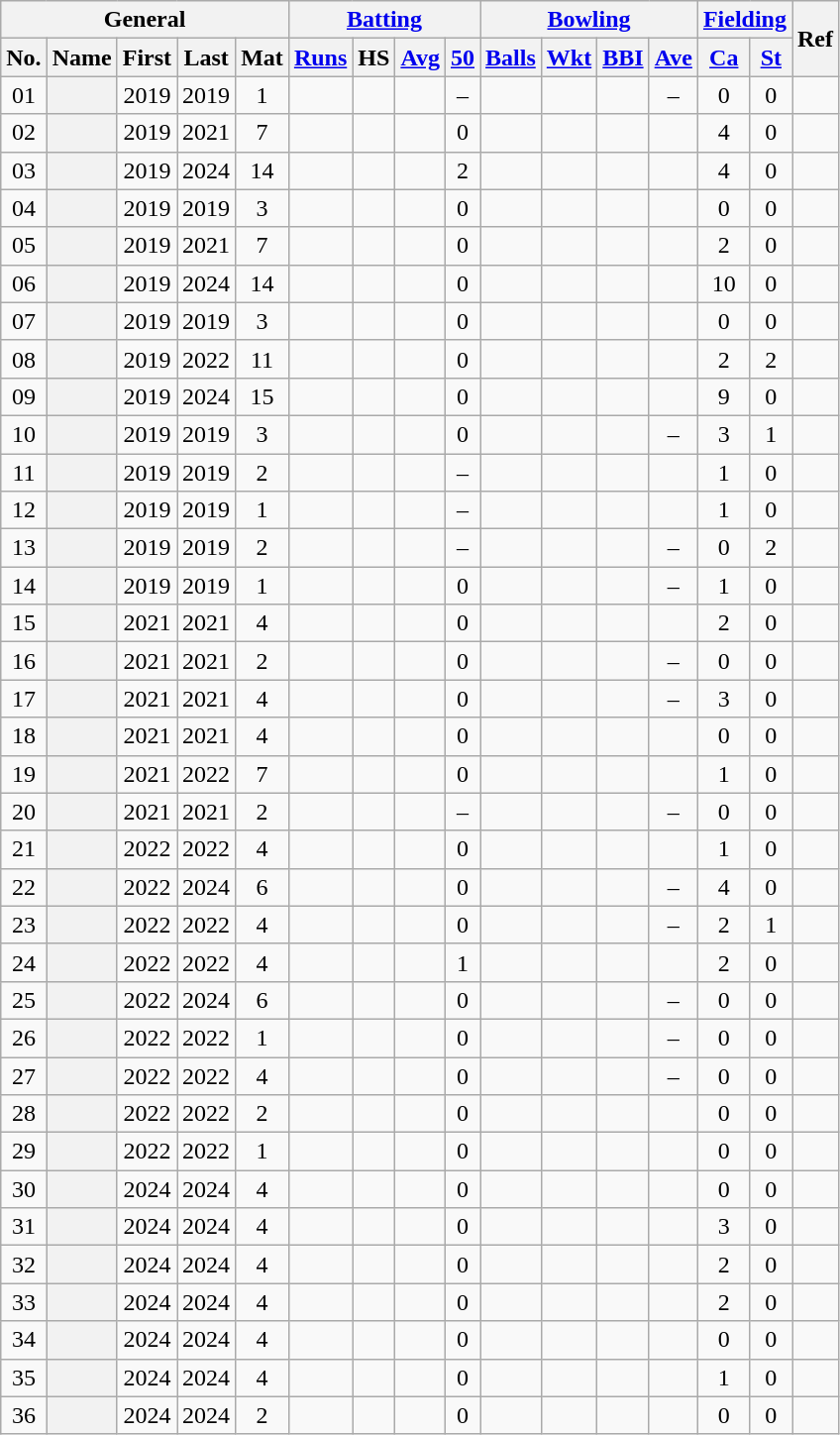<table class="wikitable plainrowheaders sortable">
<tr align="center">
<th scope="col" colspan=5 class="unsortable">General</th>
<th scope="col" colspan=4 class="unsortable"><a href='#'>Batting</a></th>
<th scope="col" colspan=4 class="unsortable"><a href='#'>Bowling</a></th>
<th scope="col" colspan=2 class="unsortable"><a href='#'>Fielding</a></th>
<th scope="col" rowspan=2 class="unsortable">Ref</th>
</tr>
<tr align="center">
<th scope="col">No.</th>
<th scope="col">Name</th>
<th scope="col">First</th>
<th scope="col">Last</th>
<th scope="col">Mat</th>
<th scope="col"><a href='#'>Runs</a></th>
<th scope="col">HS</th>
<th scope="col"><a href='#'>Avg</a></th>
<th scope="col"><a href='#'>50</a></th>
<th scope="col"><a href='#'>Balls</a></th>
<th scope="col"><a href='#'>Wkt</a></th>
<th scope="col"><a href='#'>BBI</a></th>
<th scope="col"><a href='#'>Ave</a></th>
<th scope="col"><a href='#'>Ca</a></th>
<th scope="col"><a href='#'>St</a></th>
</tr>
<tr align="center">
<td><span>0</span>1</td>
<th scope="row" align="left"></th>
<td>2019</td>
<td>2019</td>
<td>1</td>
<td></td>
<td></td>
<td></td>
<td>–</td>
<td></td>
<td></td>
<td></td>
<td>–</td>
<td>0</td>
<td>0</td>
<td></td>
</tr>
<tr align="center">
<td><span>0</span>2</td>
<th scope="row" align="left"></th>
<td>2019</td>
<td>2021</td>
<td>7</td>
<td></td>
<td></td>
<td></td>
<td>0</td>
<td></td>
<td></td>
<td></td>
<td></td>
<td>4</td>
<td>0</td>
<td></td>
</tr>
<tr align="center">
<td><span>0</span>3</td>
<th scope="row" align="left"></th>
<td>2019</td>
<td>2024</td>
<td>14</td>
<td></td>
<td></td>
<td></td>
<td>2</td>
<td></td>
<td></td>
<td></td>
<td></td>
<td>4</td>
<td>0</td>
<td></td>
</tr>
<tr align="center">
<td><span>0</span>4</td>
<th scope="row" align="left"></th>
<td>2019</td>
<td>2019</td>
<td>3</td>
<td></td>
<td></td>
<td></td>
<td>0</td>
<td></td>
<td></td>
<td></td>
<td></td>
<td>0</td>
<td>0</td>
<td></td>
</tr>
<tr align="center">
<td><span>0</span>5</td>
<th scope="row" align="left"></th>
<td>2019</td>
<td>2021</td>
<td>7</td>
<td></td>
<td></td>
<td></td>
<td>0</td>
<td></td>
<td></td>
<td></td>
<td></td>
<td>2</td>
<td>0</td>
<td></td>
</tr>
<tr align="center">
<td><span>0</span>6</td>
<th scope="row" align="left"></th>
<td>2019</td>
<td>2024</td>
<td>14</td>
<td></td>
<td></td>
<td></td>
<td>0</td>
<td></td>
<td></td>
<td></td>
<td></td>
<td>10</td>
<td>0</td>
<td></td>
</tr>
<tr align="center">
<td><span>0</span>7</td>
<th scope="row" align="left"></th>
<td>2019</td>
<td>2019</td>
<td>3</td>
<td></td>
<td></td>
<td></td>
<td>0</td>
<td></td>
<td></td>
<td></td>
<td></td>
<td>0</td>
<td>0</td>
<td></td>
</tr>
<tr align="center">
<td><span>0</span>8</td>
<th scope="row" align="left"></th>
<td>2019</td>
<td>2022</td>
<td>11</td>
<td></td>
<td></td>
<td></td>
<td>0</td>
<td></td>
<td></td>
<td></td>
<td></td>
<td>2</td>
<td>2</td>
<td></td>
</tr>
<tr align="center">
<td><span>0</span>9</td>
<th scope="row" align="left"></th>
<td>2019</td>
<td>2024</td>
<td>15</td>
<td></td>
<td></td>
<td></td>
<td>0</td>
<td></td>
<td></td>
<td></td>
<td></td>
<td>9</td>
<td>0</td>
<td></td>
</tr>
<tr align="center">
<td>10</td>
<th scope="row" align="left"></th>
<td>2019</td>
<td>2019</td>
<td>3</td>
<td></td>
<td></td>
<td></td>
<td>0</td>
<td></td>
<td></td>
<td></td>
<td>–</td>
<td>3</td>
<td>1</td>
<td></td>
</tr>
<tr align="center">
<td>11</td>
<th scope="row" align="left"></th>
<td>2019</td>
<td>2019</td>
<td>2</td>
<td></td>
<td></td>
<td></td>
<td>–</td>
<td></td>
<td></td>
<td></td>
<td></td>
<td>1</td>
<td>0</td>
<td></td>
</tr>
<tr align="center">
<td>12</td>
<th scope="row" align="left"></th>
<td>2019</td>
<td>2019</td>
<td>1</td>
<td></td>
<td></td>
<td></td>
<td>–</td>
<td></td>
<td></td>
<td></td>
<td></td>
<td>1</td>
<td>0</td>
<td></td>
</tr>
<tr align="center">
<td>13</td>
<th scope="row" align="left"></th>
<td>2019</td>
<td>2019</td>
<td>2</td>
<td></td>
<td></td>
<td></td>
<td>–</td>
<td></td>
<td></td>
<td></td>
<td>–</td>
<td>0</td>
<td>2</td>
<td></td>
</tr>
<tr align="center">
<td>14</td>
<th scope="row" align="left"></th>
<td>2019</td>
<td>2019</td>
<td>1</td>
<td></td>
<td></td>
<td></td>
<td>0</td>
<td></td>
<td></td>
<td></td>
<td>–</td>
<td>1</td>
<td>0</td>
<td></td>
</tr>
<tr align="center">
<td>15</td>
<th scope="row" align="left"></th>
<td>2021</td>
<td>2021</td>
<td>4</td>
<td></td>
<td></td>
<td></td>
<td>0</td>
<td></td>
<td></td>
<td></td>
<td></td>
<td>2</td>
<td>0</td>
<td></td>
</tr>
<tr align="center">
<td>16</td>
<th scope="row" align="left"></th>
<td>2021</td>
<td>2021</td>
<td>2</td>
<td></td>
<td></td>
<td></td>
<td>0</td>
<td></td>
<td></td>
<td></td>
<td>–</td>
<td>0</td>
<td>0</td>
<td></td>
</tr>
<tr align="center">
<td>17</td>
<th scope="row" align="left"></th>
<td>2021</td>
<td>2021</td>
<td>4</td>
<td></td>
<td></td>
<td></td>
<td>0</td>
<td></td>
<td></td>
<td></td>
<td>–</td>
<td>3</td>
<td>0</td>
<td></td>
</tr>
<tr align="center">
<td>18</td>
<th scope="row" align="left"></th>
<td>2021</td>
<td>2021</td>
<td>4</td>
<td></td>
<td></td>
<td></td>
<td>0</td>
<td></td>
<td></td>
<td></td>
<td></td>
<td>0</td>
<td>0</td>
<td></td>
</tr>
<tr align="center">
<td>19</td>
<th scope="row" align="left"></th>
<td>2021</td>
<td>2022</td>
<td>7</td>
<td></td>
<td></td>
<td></td>
<td>0</td>
<td></td>
<td></td>
<td></td>
<td></td>
<td>1</td>
<td>0</td>
<td></td>
</tr>
<tr align="center">
<td>20</td>
<th scope="row" align="left"></th>
<td>2021</td>
<td>2021</td>
<td>2</td>
<td></td>
<td></td>
<td></td>
<td>–</td>
<td></td>
<td></td>
<td></td>
<td>–</td>
<td>0</td>
<td>0</td>
<td></td>
</tr>
<tr align="center">
<td>21</td>
<th scope="row" align="left"></th>
<td>2022</td>
<td>2022</td>
<td>4</td>
<td></td>
<td></td>
<td></td>
<td>0</td>
<td></td>
<td></td>
<td></td>
<td></td>
<td>1</td>
<td>0</td>
<td></td>
</tr>
<tr align="center">
<td>22</td>
<th scope="row" align="left"></th>
<td>2022</td>
<td>2024</td>
<td>6</td>
<td></td>
<td></td>
<td></td>
<td>0</td>
<td></td>
<td></td>
<td></td>
<td>–</td>
<td>4</td>
<td>0</td>
<td></td>
</tr>
<tr align="center">
<td>23</td>
<th scope="row" align="left"></th>
<td>2022</td>
<td>2022</td>
<td>4</td>
<td></td>
<td></td>
<td></td>
<td>0</td>
<td></td>
<td></td>
<td></td>
<td>–</td>
<td>2</td>
<td>1</td>
<td></td>
</tr>
<tr align="center">
<td>24</td>
<th scope="row" align="left"></th>
<td>2022</td>
<td>2022</td>
<td>4</td>
<td></td>
<td></td>
<td></td>
<td>1</td>
<td></td>
<td></td>
<td></td>
<td></td>
<td>2</td>
<td>0</td>
<td></td>
</tr>
<tr align="center">
<td>25</td>
<th scope="row" align="left"></th>
<td>2022</td>
<td>2024</td>
<td>6</td>
<td></td>
<td></td>
<td></td>
<td>0</td>
<td></td>
<td></td>
<td></td>
<td>–</td>
<td>0</td>
<td>0</td>
<td></td>
</tr>
<tr align="center">
<td>26</td>
<th scope="row" align="left"></th>
<td>2022</td>
<td>2022</td>
<td>1</td>
<td></td>
<td></td>
<td></td>
<td>0</td>
<td></td>
<td></td>
<td></td>
<td>–</td>
<td>0</td>
<td>0</td>
<td></td>
</tr>
<tr align="center">
<td>27</td>
<th scope="row" align="left"></th>
<td>2022</td>
<td>2022</td>
<td>4</td>
<td></td>
<td></td>
<td></td>
<td>0</td>
<td></td>
<td></td>
<td></td>
<td>–</td>
<td>0</td>
<td>0</td>
<td></td>
</tr>
<tr align="center">
<td>28</td>
<th scope="row" align="left"></th>
<td>2022</td>
<td>2022</td>
<td>2</td>
<td></td>
<td></td>
<td></td>
<td>0</td>
<td></td>
<td></td>
<td></td>
<td></td>
<td>0</td>
<td>0</td>
<td></td>
</tr>
<tr align="center">
<td>29</td>
<th scope="row" align="left"></th>
<td>2022</td>
<td>2022</td>
<td>1</td>
<td></td>
<td></td>
<td></td>
<td>0</td>
<td></td>
<td></td>
<td></td>
<td></td>
<td>0</td>
<td>0</td>
<td></td>
</tr>
<tr align="center">
<td>30</td>
<th scope="row" align="left"></th>
<td>2024</td>
<td>2024</td>
<td>4</td>
<td></td>
<td></td>
<td></td>
<td>0</td>
<td></td>
<td></td>
<td></td>
<td></td>
<td>0</td>
<td>0</td>
<td></td>
</tr>
<tr align="center">
<td>31</td>
<th scope="row" align="left"></th>
<td>2024</td>
<td>2024</td>
<td>4</td>
<td></td>
<td></td>
<td></td>
<td>0</td>
<td></td>
<td></td>
<td></td>
<td></td>
<td>3</td>
<td>0</td>
<td></td>
</tr>
<tr align="center">
<td>32</td>
<th scope="row" align="left"></th>
<td>2024</td>
<td>2024</td>
<td>4</td>
<td></td>
<td></td>
<td></td>
<td>0</td>
<td></td>
<td></td>
<td></td>
<td></td>
<td>2</td>
<td>0</td>
<td></td>
</tr>
<tr align="center">
<td>33</td>
<th scope="row" align="left"></th>
<td>2024</td>
<td>2024</td>
<td>4</td>
<td></td>
<td></td>
<td></td>
<td>0</td>
<td></td>
<td></td>
<td></td>
<td></td>
<td>2</td>
<td>0</td>
<td></td>
</tr>
<tr align="center">
<td>34</td>
<th scope="row" align="left"></th>
<td>2024</td>
<td>2024</td>
<td>4</td>
<td></td>
<td></td>
<td></td>
<td>0</td>
<td></td>
<td></td>
<td></td>
<td></td>
<td>0</td>
<td>0</td>
<td></td>
</tr>
<tr align="center">
<td>35</td>
<th scope="row" align="left"></th>
<td>2024</td>
<td>2024</td>
<td>4</td>
<td></td>
<td></td>
<td></td>
<td>0</td>
<td></td>
<td></td>
<td></td>
<td></td>
<td>1</td>
<td>0</td>
<td></td>
</tr>
<tr align="center">
<td>36</td>
<th scope="row" align="left"></th>
<td>2024</td>
<td>2024</td>
<td>2</td>
<td></td>
<td></td>
<td></td>
<td>0</td>
<td></td>
<td></td>
<td></td>
<td></td>
<td>0</td>
<td>0</td>
<td></td>
</tr>
</table>
